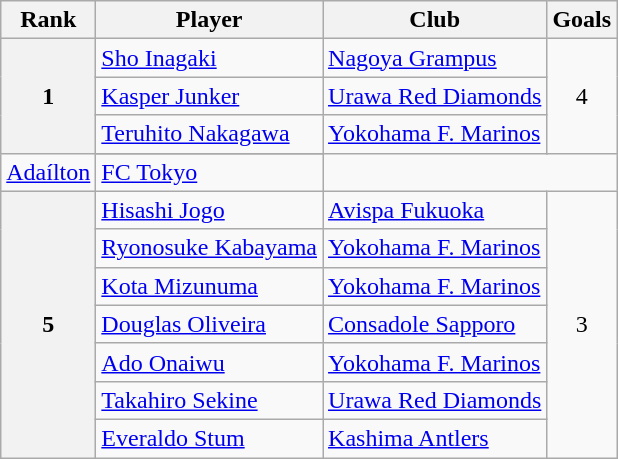<table class="wikitable" style="text-align:center">
<tr>
<th>Rank</th>
<th>Player</th>
<th>Club</th>
<th>Goals</th>
</tr>
<tr>
<th rowspan=4>1</th>
<td align="left"> <a href='#'>Sho Inagaki</a></td>
<td align="left"><a href='#'>Nagoya Grampus</a></td>
<td rowspan=4>4</td>
</tr>
<tr>
<td align="left"> <a href='#'>Kasper Junker</a></td>
<td align="left"><a href='#'>Urawa Red Diamonds</a></td>
</tr>
<tr>
<td align="left"> <a href='#'>Teruhito Nakagawa</a></td>
<td align="left"><a href='#'>Yokohama F. Marinos</a></td>
</tr>
<tr>
</tr>
<tr>
<td align="left"> <a href='#'>Adaílton</a></td>
<td align="left"><a href='#'>FC Tokyo</a></td>
</tr>
<tr>
<th rowspan=7>5</th>
<td align="left"> <a href='#'>Hisashi Jogo</a></td>
<td align="left"><a href='#'>Avispa Fukuoka</a></td>
<td rowspan=7>3</td>
</tr>
<tr>
<td align="left"> <a href='#'>Ryonosuke Kabayama</a></td>
<td align="left"><a href='#'>Yokohama F. Marinos</a></td>
</tr>
<tr>
<td align="left"> <a href='#'>Kota Mizunuma</a></td>
<td align="left"><a href='#'>Yokohama F. Marinos</a></td>
</tr>
<tr>
<td align="left"> <a href='#'>Douglas Oliveira</a></td>
<td align="left"><a href='#'>Consadole Sapporo</a></td>
</tr>
<tr>
<td align="left"> <a href='#'>Ado Onaiwu</a></td>
<td align="left"><a href='#'>Yokohama F. Marinos</a></td>
</tr>
<tr>
<td align="left"> <a href='#'>Takahiro Sekine</a></td>
<td align="left"><a href='#'>Urawa Red Diamonds</a></td>
</tr>
<tr>
<td align="left"> <a href='#'>Everaldo Stum</a></td>
<td align="left"><a href='#'>Kashima Antlers</a></td>
</tr>
</table>
